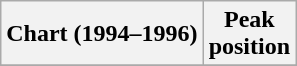<table class="wikitable plainrowheaders" style="text-align:center">
<tr>
<th scope="col">Chart (1994–1996)</th>
<th scope="col">Peak<br> position</th>
</tr>
<tr>
</tr>
</table>
